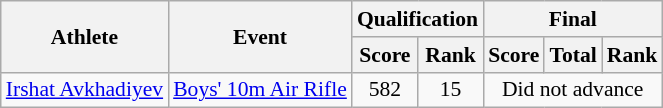<table class="wikitable" style="font-size:90%">
<tr>
<th rowspan="2">Athlete</th>
<th rowspan="2">Event</th>
<th colspan="2">Qualification</th>
<th colspan="3">Final</th>
</tr>
<tr>
<th>Score</th>
<th>Rank</th>
<th>Score</th>
<th>Total</th>
<th>Rank</th>
</tr>
<tr>
<td><a href='#'>Irshat Avkhadiyev</a></td>
<td><a href='#'>Boys' 10m Air Rifle</a></td>
<td align=center>582</td>
<td align=center>15</td>
<td colspan=3 align=center>Did not advance</td>
</tr>
</table>
